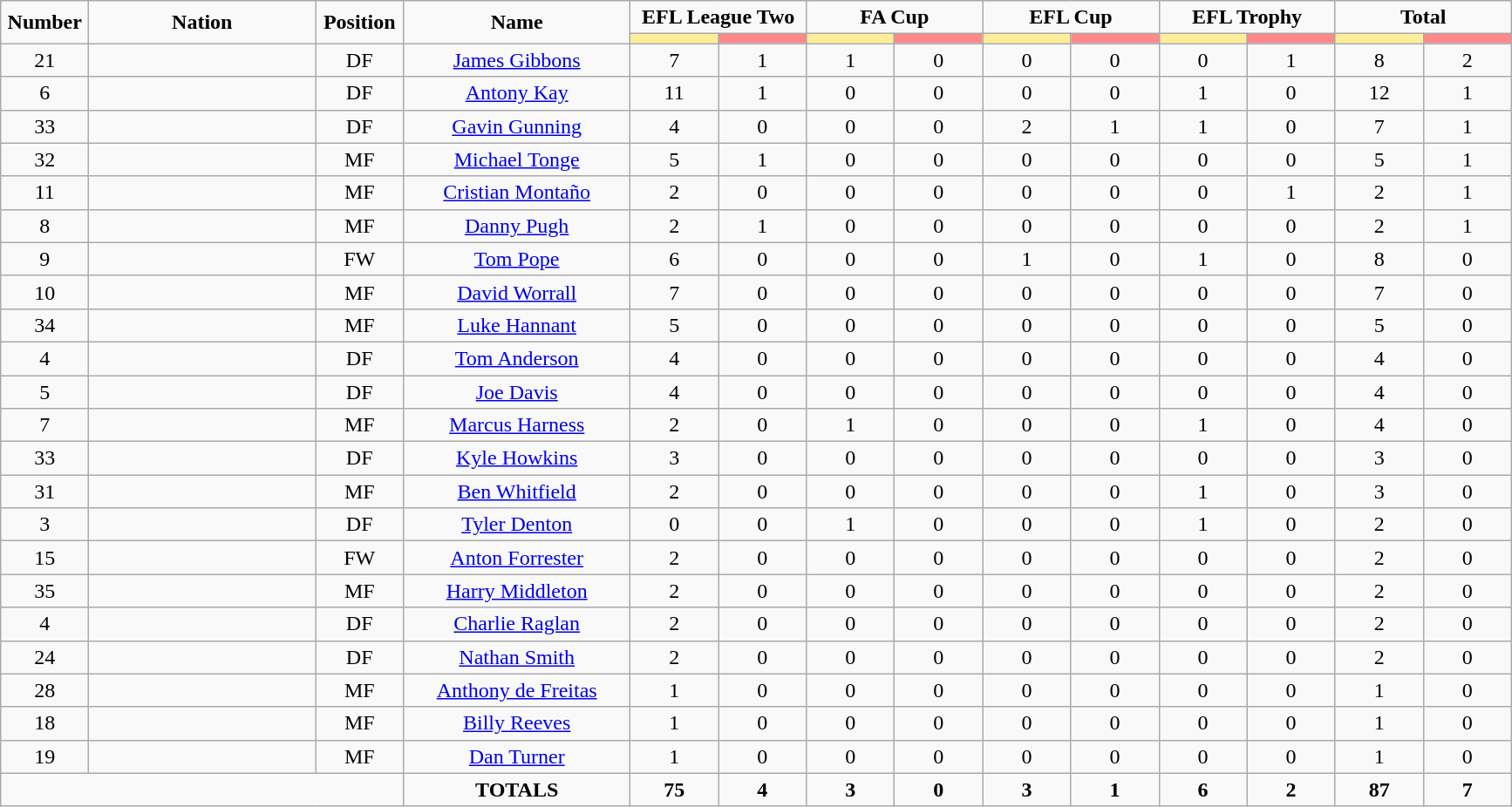<table class="wikitable" style="font-size: 100%; text-align: center;">
<tr>
<td rowspan="2" width="60" align="center"><strong>Number</strong></td>
<td rowspan="2" width="15%" align="center"><strong>Nation</strong></td>
<td rowspan="2" width="60" align="center"><strong>Position</strong></td>
<td rowspan="2" width="15%" align="center"><strong>Name</strong></td>
<td colspan="2" align="center"><strong>EFL League Two</strong></td>
<td colspan="2" align="center"><strong>FA Cup</strong></td>
<td colspan="2" align="center"><strong>EFL Cup</strong></td>
<td colspan="2" align="center"><strong>EFL Trophy</strong></td>
<td colspan="2" align="center"><strong>Total</strong></td>
</tr>
<tr>
<th width=60 style="background: #FFEE99"></th>
<th width=60 style="background: #FF8888"></th>
<th width=60 style="background: #FFEE99"></th>
<th width=60 style="background: #FF8888"></th>
<th width=60 style="background: #FFEE99"></th>
<th width=60 style="background: #FF8888"></th>
<th width=60 style="background: #FFEE99"></th>
<th width=60 style="background: #FF8888"></th>
<th width=60 style="background: #FFEE99"></th>
<th width=60 style="background: #FF8888"></th>
</tr>
<tr>
<td>21</td>
<td></td>
<td>DF</td>
<td><a href='#'>James Gibbons</a></td>
<td>7</td>
<td>1</td>
<td>1</td>
<td>0</td>
<td>0</td>
<td>0</td>
<td>0</td>
<td>1</td>
<td>8</td>
<td>2</td>
</tr>
<tr>
<td>6</td>
<td></td>
<td>DF</td>
<td><a href='#'>Antony Kay</a></td>
<td>11</td>
<td>1</td>
<td>0</td>
<td>0</td>
<td>0</td>
<td>0</td>
<td>1</td>
<td>0</td>
<td>12</td>
<td>1</td>
</tr>
<tr>
<td>33</td>
<td></td>
<td>DF</td>
<td><a href='#'>Gavin Gunning</a></td>
<td>4</td>
<td>0</td>
<td>0</td>
<td>0</td>
<td>2</td>
<td>1</td>
<td>1</td>
<td>0</td>
<td>7</td>
<td>1</td>
</tr>
<tr>
<td>32</td>
<td></td>
<td>MF</td>
<td><a href='#'>Michael Tonge</a></td>
<td>5</td>
<td>1</td>
<td>0</td>
<td>0</td>
<td>0</td>
<td>0</td>
<td>0</td>
<td>0</td>
<td>5</td>
<td>1</td>
</tr>
<tr>
<td>11</td>
<td></td>
<td>MF</td>
<td><a href='#'>Cristian Montaño</a></td>
<td>2</td>
<td>0</td>
<td>0</td>
<td>0</td>
<td>0</td>
<td>0</td>
<td>0</td>
<td>1</td>
<td>2</td>
<td>1</td>
</tr>
<tr>
<td>8</td>
<td></td>
<td>MF</td>
<td><a href='#'>Danny Pugh</a></td>
<td>2</td>
<td>1</td>
<td>0</td>
<td>0</td>
<td>0</td>
<td>0</td>
<td>0</td>
<td>0</td>
<td>2</td>
<td>1</td>
</tr>
<tr>
<td>9</td>
<td></td>
<td>FW</td>
<td><a href='#'>Tom Pope</a></td>
<td>6</td>
<td>0</td>
<td>0</td>
<td>0</td>
<td>1</td>
<td>0</td>
<td>1</td>
<td>0</td>
<td>8</td>
<td>0</td>
</tr>
<tr>
<td>10</td>
<td></td>
<td>MF</td>
<td><a href='#'>David Worrall</a></td>
<td>7</td>
<td>0</td>
<td>0</td>
<td>0</td>
<td>0</td>
<td>0</td>
<td>0</td>
<td>0</td>
<td>7</td>
<td>0</td>
</tr>
<tr>
<td>34</td>
<td></td>
<td>MF</td>
<td><a href='#'>Luke Hannant</a></td>
<td>5</td>
<td>0</td>
<td>0</td>
<td>0</td>
<td>0</td>
<td>0</td>
<td>0</td>
<td>0</td>
<td>5</td>
<td>0</td>
</tr>
<tr>
<td>4</td>
<td></td>
<td>DF</td>
<td><a href='#'>Tom Anderson</a></td>
<td>4</td>
<td>0</td>
<td>0</td>
<td>0</td>
<td>0</td>
<td>0</td>
<td>0</td>
<td>0</td>
<td>4</td>
<td>0</td>
</tr>
<tr>
<td>5</td>
<td></td>
<td>DF</td>
<td><a href='#'>Joe Davis</a></td>
<td>4</td>
<td>0</td>
<td>0</td>
<td>0</td>
<td>0</td>
<td>0</td>
<td>0</td>
<td>0</td>
<td>4</td>
<td>0</td>
</tr>
<tr>
<td>7</td>
<td></td>
<td>MF</td>
<td><a href='#'>Marcus Harness</a></td>
<td>2</td>
<td>0</td>
<td>1</td>
<td>0</td>
<td>0</td>
<td>0</td>
<td>1</td>
<td>0</td>
<td>4</td>
<td>0</td>
</tr>
<tr>
<td>33</td>
<td></td>
<td>DF</td>
<td><a href='#'>Kyle Howkins</a></td>
<td>3</td>
<td>0</td>
<td>0</td>
<td>0</td>
<td>0</td>
<td>0</td>
<td>0</td>
<td>0</td>
<td>3</td>
<td>0</td>
</tr>
<tr>
<td>31</td>
<td></td>
<td>MF</td>
<td><a href='#'>Ben Whitfield</a></td>
<td>2</td>
<td>0</td>
<td>0</td>
<td>0</td>
<td>0</td>
<td>0</td>
<td>1</td>
<td>0</td>
<td>3</td>
<td>0</td>
</tr>
<tr>
<td>3</td>
<td></td>
<td>DF</td>
<td><a href='#'>Tyler Denton</a></td>
<td>0</td>
<td>0</td>
<td>1</td>
<td>0</td>
<td>0</td>
<td>0</td>
<td>1</td>
<td>0</td>
<td>2</td>
<td>0</td>
</tr>
<tr>
<td>15</td>
<td></td>
<td>FW</td>
<td><a href='#'>Anton Forrester</a></td>
<td>2</td>
<td>0</td>
<td>0</td>
<td>0</td>
<td>0</td>
<td>0</td>
<td>0</td>
<td>0</td>
<td>2</td>
<td>0</td>
</tr>
<tr>
<td>35</td>
<td></td>
<td>MF</td>
<td><a href='#'>Harry Middleton</a></td>
<td>2</td>
<td>0</td>
<td>0</td>
<td>0</td>
<td>0</td>
<td>0</td>
<td>0</td>
<td>0</td>
<td>2</td>
<td>0</td>
</tr>
<tr>
<td>4</td>
<td></td>
<td>DF</td>
<td><a href='#'>Charlie Raglan</a></td>
<td>2</td>
<td>0</td>
<td>0</td>
<td>0</td>
<td>0</td>
<td>0</td>
<td>0</td>
<td>0</td>
<td>2</td>
<td>0</td>
</tr>
<tr>
<td>24</td>
<td></td>
<td>DF</td>
<td><a href='#'>Nathan Smith</a></td>
<td>2</td>
<td>0</td>
<td>0</td>
<td>0</td>
<td>0</td>
<td>0</td>
<td>0</td>
<td>0</td>
<td>2</td>
<td>0</td>
</tr>
<tr>
<td>28</td>
<td></td>
<td>MF</td>
<td><a href='#'>Anthony de Freitas</a></td>
<td>1</td>
<td>0</td>
<td>0</td>
<td>0</td>
<td>0</td>
<td>0</td>
<td>0</td>
<td>0</td>
<td>1</td>
<td>0</td>
</tr>
<tr>
<td>18</td>
<td></td>
<td>MF</td>
<td><a href='#'>Billy Reeves</a></td>
<td>1</td>
<td>0</td>
<td>0</td>
<td>0</td>
<td>0</td>
<td>0</td>
<td>0</td>
<td>0</td>
<td>1</td>
<td>0</td>
</tr>
<tr>
<td>19</td>
<td></td>
<td>MF</td>
<td><a href='#'>Dan Turner</a></td>
<td>1</td>
<td>0</td>
<td>0</td>
<td>0</td>
<td>0</td>
<td>0</td>
<td>0</td>
<td>0</td>
<td>1</td>
<td>0</td>
</tr>
<tr>
<td colspan="3"></td>
<td><strong>TOTALS</strong></td>
<td><strong>75</strong></td>
<td><strong>4</strong></td>
<td><strong>3</strong></td>
<td><strong>0</strong></td>
<td><strong>3</strong></td>
<td><strong>1</strong></td>
<td><strong>6</strong></td>
<td><strong>2</strong></td>
<td><strong>87</strong></td>
<td><strong>7</strong></td>
</tr>
</table>
